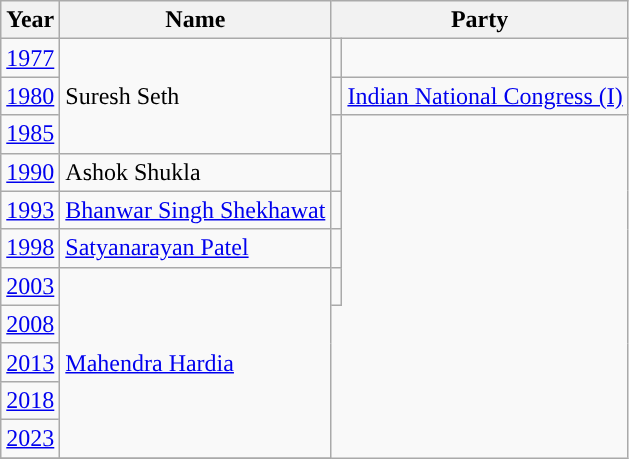<table class="wikitable">
<tr>
<th>Year</th>
<th>Name</th>
<th colspan=2>Party</th>
</tr>
<tr>
<td><a href='#'>1977</a></td>
<td rowspan="3">Suresh Seth</td>
<td></td>
</tr>
<tr>
<td><a href='#'>1980</a></td>
<td style="background-color: "></td>
<td><a href='#'>Indian National Congress (I)</a></td>
</tr>
<tr>
<td><a href='#'>1985</a></td>
<td></td>
</tr>
<tr>
<td><a href='#'>1990</a></td>
<td>Ashok Shukla</td>
<td></td>
</tr>
<tr>
<td><a href='#'>1993</a></td>
<td><a href='#'>Bhanwar Singh Shekhawat</a></td>
<td></td>
</tr>
<tr>
<td><a href='#'>1998</a></td>
<td><a href='#'>Satyanarayan Patel</a></td>
<td></td>
</tr>
<tr>
<td><a href='#'>2003</a></td>
<td rowspan="5"><a href='#'>Mahendra Hardia</a></td>
<td></td>
</tr>
<tr>
<td><a href='#'>2008</a></td>
</tr>
<tr>
<td><a href='#'>2013</a></td>
</tr>
<tr>
<td><a href='#'>2018</a></td>
</tr>
<tr>
<td><a href='#'>2023</a></td>
</tr>
<tr>
</tr>
</table>
